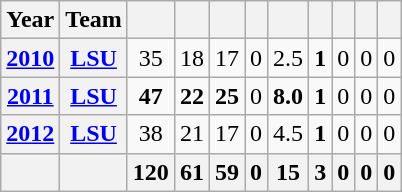<table class="wikitable" style="text-align: center;">
<tr>
<th>Year</th>
<th>Team</th>
<th></th>
<th></th>
<th></th>
<th></th>
<th></th>
<th></th>
<th></th>
<th></th>
<th></th>
</tr>
<tr>
<th><a href='#'>2010</a></th>
<th><a href='#'>LSU</a></th>
<td>35</td>
<td>18</td>
<td>17</td>
<td>0</td>
<td>2.5</td>
<td><strong>1</strong></td>
<td>0</td>
<td>0</td>
<td>0</td>
</tr>
<tr>
<th><a href='#'>2011</a></th>
<th><a href='#'>LSU</a></th>
<td><strong>47</strong></td>
<td><strong>22</strong></td>
<td><strong>25</strong></td>
<td>0</td>
<td><strong>8.0</strong></td>
<td><strong>1</strong></td>
<td>0</td>
<td>0</td>
<td>0</td>
</tr>
<tr>
<th><a href='#'>2012</a></th>
<th><a href='#'>LSU</a></th>
<td>38</td>
<td>21</td>
<td>17</td>
<td>0</td>
<td>4.5</td>
<td><strong>1</strong></td>
<td>0</td>
<td>0</td>
<td>0</td>
</tr>
<tr>
<th><strong></strong></th>
<th></th>
<th>120</th>
<th>61</th>
<th>59</th>
<th>0</th>
<th>15</th>
<th>3</th>
<th>0</th>
<th>0</th>
<th>0</th>
</tr>
</table>
